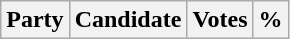<table class="wikitable">
<tr>
<th colspan="2">Party</th>
<th>Candidate</th>
<th>Votes</th>
<th>%<br>
</th>
</tr>
</table>
